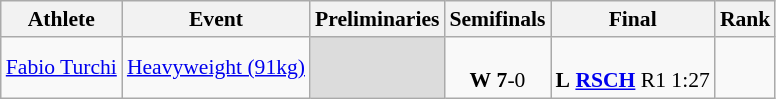<table class="wikitable" border="1" style="font-size:90%">
<tr>
<th>Athlete</th>
<th>Event</th>
<th>Preliminaries</th>
<th>Semifinals</th>
<th>Final</th>
<th>Rank</th>
</tr>
<tr>
<td><a href='#'>Fabio Turchi</a></td>
<td><a href='#'>Heavyweight (91kg)</a></td>
<td align=center bgcolor=#DCDCDC></td>
<td align=center> <br> <strong>W</strong> <strong>7</strong>-0</td>
<td align=center> <br> <strong>L</strong> <strong><a href='#'>RSCH</a></strong> R1 1:27</td>
<td align=center></td>
</tr>
</table>
